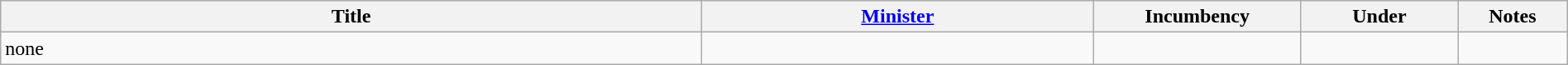<table class="wikitable" style="width:100%;">
<tr>
<th>Title</th>
<th style="width:25%;"><a href='#'>Minister</a></th>
<th style="width:160px;">Incumbency</th>
<th style="width:10%;">Under</th>
<th style="width:7%;">Notes</th>
</tr>
<tr>
<td>none</td>
<td></td>
<td></td>
<td></td>
<td></td>
</tr>
</table>
